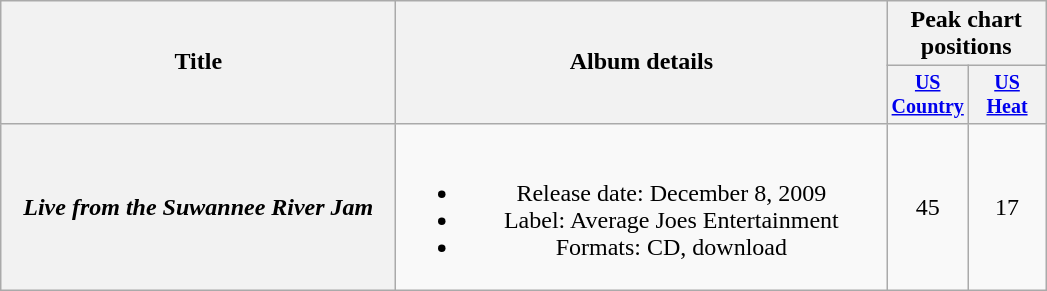<table class="wikitable plainrowheaders" style="text-align:center;">
<tr>
<th rowspan="2" style="width:16em;">Title</th>
<th rowspan="2" style="width:20em;">Album details</th>
<th colspan="2">Peak chart<br>positions</th>
</tr>
<tr style="font-size:smaller;">
<th style="width:45px;"><a href='#'>US Country</a><br></th>
<th style="width:45px;"><a href='#'>US<br>Heat</a><br></th>
</tr>
<tr>
<th scope="row"><em>Live from the Suwannee River Jam</em></th>
<td><br><ul><li>Release date: December 8, 2009</li><li>Label: Average Joes Entertainment</li><li>Formats: CD, download</li></ul></td>
<td>45</td>
<td>17</td>
</tr>
</table>
